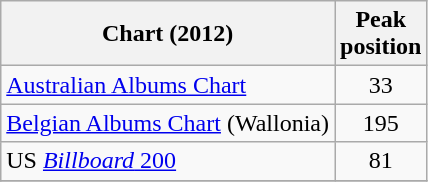<table class="wikitable sortable">
<tr>
<th>Chart (2012)</th>
<th>Peak<br>position</th>
</tr>
<tr>
<td><a href='#'>Australian Albums Chart</a></td>
<td align="center">33</td>
</tr>
<tr>
<td><a href='#'>Belgian Albums Chart</a> (Wallonia)</td>
<td align="center">195</td>
</tr>
<tr>
<td>US <a href='#'><em>Billboard</em> 200</a></td>
<td align="center">81</td>
</tr>
<tr>
</tr>
</table>
